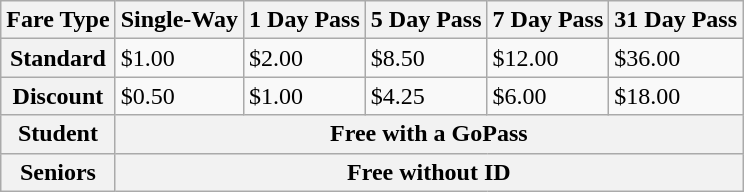<table class="wikitable">
<tr>
<th>Fare Type</th>
<th>Single-Way</th>
<th>1 Day Pass</th>
<th>5 Day Pass</th>
<th>7 Day Pass</th>
<th>31 Day Pass</th>
</tr>
<tr>
<th>Standard</th>
<td>$1.00</td>
<td>$2.00</td>
<td>$8.50</td>
<td>$12.00</td>
<td>$36.00</td>
</tr>
<tr>
<th>Discount</th>
<td>$0.50</td>
<td>$1.00</td>
<td>$4.25</td>
<td>$6.00</td>
<td>$18.00</td>
</tr>
<tr>
<th>Student</th>
<th colspan="5">Free with a GoPass</th>
</tr>
<tr>
<th>Seniors</th>
<th colspan="5">Free without ID</th>
</tr>
</table>
